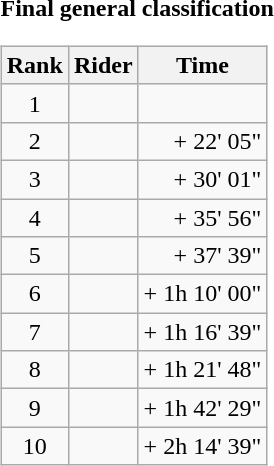<table>
<tr>
<td><strong>Final general classification</strong><br><table class="wikitable">
<tr>
<th scope="col">Rank</th>
<th scope="col">Rider</th>
<th scope="col">Time</th>
</tr>
<tr>
<td style="text-align:center;">1</td>
<td></td>
<td style="text-align:right;"></td>
</tr>
<tr>
<td style="text-align:center;">2</td>
<td></td>
<td style="text-align:right;">+ 22' 05"</td>
</tr>
<tr>
<td style="text-align:center;">3</td>
<td></td>
<td style="text-align:right;">+ 30' 01"</td>
</tr>
<tr>
<td style="text-align:center;">4</td>
<td></td>
<td style="text-align:right;">+ 35' 56"</td>
</tr>
<tr>
<td style="text-align:center;">5</td>
<td></td>
<td style="text-align:right;">+ 37' 39"</td>
</tr>
<tr>
<td style="text-align:center;">6</td>
<td></td>
<td style="text-align:right;">+ 1h 10' 00"</td>
</tr>
<tr>
<td style="text-align:center;">7</td>
<td></td>
<td style="text-align:right;">+ 1h 16' 39"</td>
</tr>
<tr>
<td style="text-align:center;">8</td>
<td></td>
<td style="text-align:right;">+ 1h 21' 48"</td>
</tr>
<tr>
<td style="text-align:center;">9</td>
<td></td>
<td style="text-align:right;">+ 1h 42' 29"</td>
</tr>
<tr>
<td style="text-align:center;">10</td>
<td></td>
<td style="text-align:right;">+ 2h 14' 39"</td>
</tr>
</table>
</td>
</tr>
</table>
